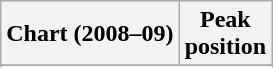<table class="wikitable sortable plainrowheaders" style="text-align:center">
<tr>
<th scope="col">Chart (2008–09)</th>
<th scope="col">Peak<br>position</th>
</tr>
<tr>
</tr>
<tr>
</tr>
<tr>
</tr>
<tr>
</tr>
<tr>
</tr>
<tr>
</tr>
<tr>
</tr>
<tr>
</tr>
<tr>
</tr>
<tr>
</tr>
<tr>
</tr>
<tr>
</tr>
<tr>
</tr>
<tr>
</tr>
<tr>
</tr>
<tr>
</tr>
<tr>
</tr>
<tr>
</tr>
<tr>
</tr>
</table>
